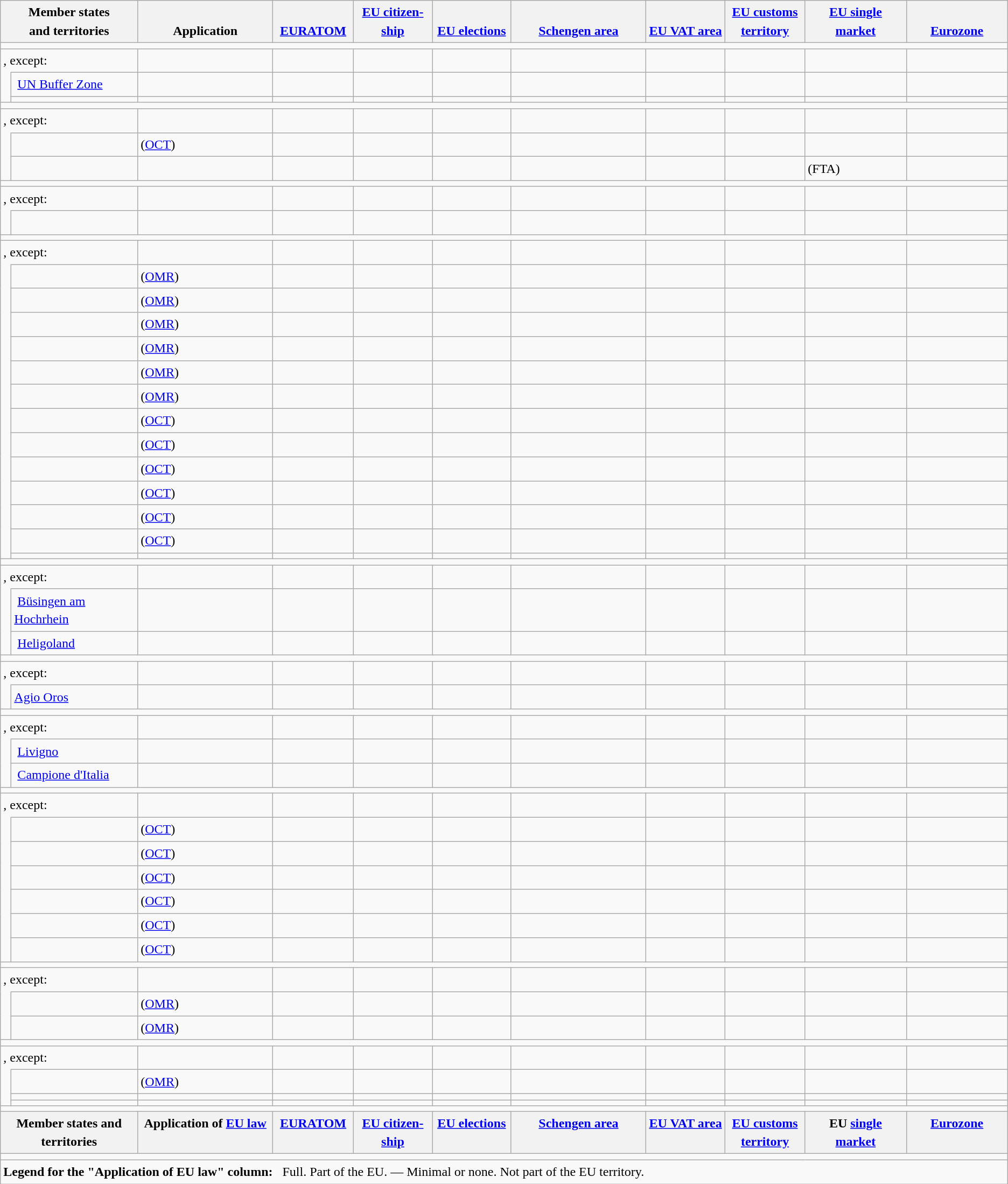<table class="wikitable sortable" style="font-size:100%; line-height:1.4">
<tr valign="bottom">
<th scope="col" width="12%" colspan="2">Member states and territories</th>
<th scope="col" width="12%">Application </th>
<th scope="col" width="7%"><a href='#'>EURATOM</a></th>
<th scope="col" width="7%"><a href='#'>EU citizen­ship</a></th>
<th scope="col" width="7%"><a href='#'>EU elections</a></th>
<th scope="col" width="12%"><a href='#'>Schengen area</a></th>
<th scope="col" width="7%"><a href='#'>EU VAT area</a></th>
<th scope="col" width="7%"><a href='#'>EU customs territory</a></th>
<th scope="col" width="9%"><a href='#'>EU single market</a></th>
<th scope="col" width="9%"><a href='#'>Euro­zone</a></th>
</tr>
<tr>
<td colspan="11"></td>
</tr>
<tr>
<td scope="rowgroup" colspan="2">, except:</td>
<td></td>
<td></td>
<td></td>
<td></td>
<td></td>
<td></td>
<td></td>
<td></td>
<td></td>
</tr>
<tr>
<td rowspan="2" style="border-top:hidden"></td>
<td scope="row"> <a href='#'>UN Buffer Zone</a></td>
<td></td>
<td></td>
<td></td>
<td></td>
<td></td>
<td></td>
<td></td>
<td></td>
<td></td>
</tr>
<tr>
<td scope="row"></td>
<td></td>
<td></td>
<td></td>
<td></td>
<td></td>
<td></td>
<td></td>
<td></td>
<td></td>
</tr>
<tr>
<td colspan="11"></td>
</tr>
<tr>
<td scope="rowgroup" colspan="2">, except:</td>
<td></td>
<td></td>
<td></td>
<td></td>
<td></td>
<td></td>
<td></td>
<td></td>
<td></td>
</tr>
<tr>
<td rowspan="2" style="border-top:hidden"></td>
<td scope="row"></td>
<td> (<a href='#'><span>OCT</span></a>)</td>
<td></td>
<td></td>
<td></td>
<td></td>
<td></td>
<td></td>
<td></td>
<td></td>
</tr>
<tr>
<td scope="row"></td>
<td></td>
<td></td>
<td></td>
<td></td>
<td></td>
<td></td>
<td></td>
<td> (<span>FTA</span>)</td>
<td></td>
</tr>
<tr>
<td colspan="11"></td>
</tr>
<tr>
<td scope="rowgroup" colspan="2">, except:</td>
<td></td>
<td></td>
<td></td>
<td></td>
<td></td>
<td></td>
<td></td>
<td></td>
<td></td>
</tr>
<tr>
<td style="border-top:hidden"> </td>
<td scope="row"></td>
<td></td>
<td></td>
<td></td>
<td></td>
<td></td>
<td></td>
<td></td>
<td></td>
<td></td>
</tr>
<tr>
<td colspan="11"></td>
</tr>
<tr>
<td scope="rowgroup" colspan="2">, except:</td>
<td></td>
<td></td>
<td></td>
<td></td>
<td></td>
<td></td>
<td></td>
<td></td>
<td></td>
</tr>
<tr>
<td rowspan="13" style="border-top:hidden"></td>
<td scope="row"></td>
<td> (<a href='#'><span>OMR</span></a>)</td>
<td></td>
<td></td>
<td></td>
<td></td>
<td></td>
<td></td>
<td></td>
<td></td>
</tr>
<tr>
<td scope="row"></td>
<td> (<a href='#'><span>OMR</span></a>)</td>
<td></td>
<td></td>
<td></td>
<td></td>
<td></td>
<td></td>
<td></td>
<td></td>
</tr>
<tr>
<td scope="row"></td>
<td> (<a href='#'><span>OMR</span></a>)</td>
<td></td>
<td></td>
<td></td>
<td></td>
<td></td>
<td></td>
<td></td>
<td></td>
</tr>
<tr>
<td scope="row"></td>
<td> (<a href='#'><span>OMR</span></a>)</td>
<td></td>
<td></td>
<td></td>
<td></td>
<td></td>
<td></td>
<td></td>
<td></td>
</tr>
<tr>
<td scope="row"></td>
<td> (<a href='#'><span>OMR</span></a>)</td>
<td></td>
<td></td>
<td></td>
<td></td>
<td></td>
<td></td>
<td></td>
<td></td>
</tr>
<tr>
<td scope="row"></td>
<td> (<a href='#'><span>OMR</span></a>)</td>
<td></td>
<td></td>
<td></td>
<td></td>
<td></td>
<td></td>
<td></td>
<td></td>
</tr>
<tr>
<td scope="row"></td>
<td> (<a href='#'><span>OCT</span></a>)</td>
<td></td>
<td></td>
<td></td>
<td></td>
<td></td>
<td></td>
<td></td>
<td></td>
</tr>
<tr>
<td scope="row"></td>
<td> (<a href='#'><span>OCT</span></a>)</td>
<td></td>
<td></td>
<td></td>
<td></td>
<td></td>
<td></td>
<td></td>
<td></td>
</tr>
<tr>
<td scope="row"></td>
<td> (<a href='#'><span>OCT</span></a>)</td>
<td></td>
<td></td>
<td></td>
<td></td>
<td></td>
<td></td>
<td></td>
<td></td>
</tr>
<tr>
<td scope="row"></td>
<td> (<a href='#'><span>OCT</span></a>)</td>
<td></td>
<td></td>
<td></td>
<td></td>
<td></td>
<td></td>
<td></td>
<td></td>
</tr>
<tr>
<td scope="row"></td>
<td> (<a href='#'><span>OCT</span></a>)</td>
<td></td>
<td></td>
<td></td>
<td></td>
<td></td>
<td></td>
<td></td>
<td></td>
</tr>
<tr>
<td scope="row"></td>
<td> (<a href='#'><span>OCT</span></a>)</td>
<td></td>
<td></td>
<td></td>
<td></td>
<td></td>
<td></td>
<td></td>
<td></td>
</tr>
<tr>
<td scope="row"></td>
<td></td>
<td></td>
<td></td>
<td></td>
<td></td>
<td></td>
<td></td>
<td></td>
<td></td>
</tr>
<tr>
<td colspan="11"></td>
</tr>
<tr>
<td scope="rowgroup" colspan="2">, except:</td>
<td></td>
<td></td>
<td></td>
<td></td>
<td></td>
<td></td>
<td></td>
<td></td>
<td></td>
</tr>
<tr>
<td rowspan="2" style="border-top:hidden"></td>
<td scope="row"> <a href='#'>Büsingen am Hochrhein</a></td>
<td></td>
<td></td>
<td></td>
<td></td>
<td></td>
<td></td>
<td></td>
<td></td>
<td></td>
</tr>
<tr>
<td scope="row"> <a href='#'>Heligoland</a></td>
<td></td>
<td></td>
<td></td>
<td></td>
<td></td>
<td></td>
<td></td>
<td></td>
<td></td>
</tr>
<tr>
<td colspan="11"></td>
</tr>
<tr>
<td scope="rowgroup" colspan="2">, except:</td>
<td></td>
<td></td>
<td></td>
<td></td>
<td></td>
<td></td>
<td></td>
<td></td>
<td></td>
</tr>
<tr>
<td style="border-top:hidden"></td>
<td scope="row"><a href='#'>Agio Oros</a></td>
<td></td>
<td></td>
<td></td>
<td></td>
<td></td>
<td></td>
<td></td>
<td></td>
<td></td>
</tr>
<tr>
<td colspan="11"></td>
</tr>
<tr>
<td scope="rowgroup" colspan="2">, except:</td>
<td></td>
<td></td>
<td></td>
<td></td>
<td></td>
<td></td>
<td></td>
<td></td>
<td></td>
</tr>
<tr>
<td rowspan="2" style="border-top:hidden"></td>
<td scope="row"> <a href='#'>Livigno</a></td>
<td></td>
<td></td>
<td></td>
<td></td>
<td></td>
<td></td>
<td></td>
<td></td>
<td></td>
</tr>
<tr>
<td scope="row"> <a href='#'>Campione d'Italia</a></td>
<td></td>
<td></td>
<td></td>
<td></td>
<td></td>
<td></td>
<td></td>
<td></td>
<td></td>
</tr>
<tr>
<td colspan="11"></td>
</tr>
<tr>
<td scope="rowgroup" colspan="2">, except:</td>
<td></td>
<td></td>
<td></td>
<td></td>
<td></td>
<td></td>
<td></td>
<td></td>
<td></td>
</tr>
<tr>
<td rowspan="6" style="border-top:hidden"> </td>
<td scope="row"></td>
<td> (<a href='#'><span>OCT</span></a>)</td>
<td></td>
<td></td>
<td></td>
<td></td>
<td></td>
<td></td>
<td></td>
<td></td>
</tr>
<tr>
<td scope="row"></td>
<td> (<a href='#'><span>OCT</span></a>)</td>
<td></td>
<td></td>
<td></td>
<td></td>
<td></td>
<td></td>
<td></td>
<td></td>
</tr>
<tr>
<td scope="row"></td>
<td> (<a href='#'><span>OCT</span></a>)</td>
<td></td>
<td></td>
<td></td>
<td></td>
<td></td>
<td></td>
<td></td>
<td></td>
</tr>
<tr>
<td scope="row"></td>
<td> (<a href='#'><span>OCT</span></a>)</td>
<td></td>
<td></td>
<td></td>
<td></td>
<td></td>
<td></td>
<td></td>
<td></td>
</tr>
<tr>
<td scope="row"></td>
<td> (<a href='#'><span>OCT</span></a>)</td>
<td></td>
<td></td>
<td></td>
<td></td>
<td></td>
<td></td>
<td></td>
<td></td>
</tr>
<tr>
<td scope="row"></td>
<td> (<a href='#'><span>OCT</span></a>)</td>
<td></td>
<td></td>
<td></td>
<td></td>
<td></td>
<td></td>
<td></td>
<td></td>
</tr>
<tr>
<td colspan="11"></td>
</tr>
<tr>
<td scope="rowgroup" colspan="2">, except:</td>
<td></td>
<td></td>
<td></td>
<td></td>
<td></td>
<td></td>
<td></td>
<td></td>
<td></td>
</tr>
<tr>
<td rowspan="2" style="border-top:hidden"></td>
<td scope="row"></td>
<td>  (<a href='#'><span>OMR</span></a>)</td>
<td></td>
<td></td>
<td></td>
<td></td>
<td></td>
<td></td>
<td></td>
<td></td>
</tr>
<tr>
<td scope="row"></td>
<td> (<a href='#'><span>OMR</span></a>)</td>
<td></td>
<td></td>
<td></td>
<td></td>
<td></td>
<td></td>
<td></td>
<td></td>
</tr>
<tr>
<td colspan="11"></td>
</tr>
<tr>
<td scope="rowgroup" colspan="2">, except:</td>
<td></td>
<td></td>
<td></td>
<td></td>
<td></td>
<td></td>
<td></td>
<td></td>
<td></td>
</tr>
<tr>
<td rowspan="3" style="border-top:hidden"></td>
<td scope="row"></td>
<td> (<a href='#'><span>OMR</span></a>)</td>
<td></td>
<td></td>
<td></td>
<td></td>
<td></td>
<td></td>
<td></td>
<td></td>
</tr>
<tr>
<td scope="row"></td>
<td></td>
<td></td>
<td></td>
<td></td>
<td></td>
<td></td>
<td></td>
<td></td>
<td></td>
</tr>
<tr>
<td scope="row"></td>
<td></td>
<td></td>
<td></td>
<td></td>
<td></td>
<td></td>
<td></td>
<td></td>
<td></td>
</tr>
<tr>
<td colspan="11"></td>
</tr>
<tr valign="top">
<th scope="col" width="12%" colspan="2">Member states and territories</th>
<th scope="col" width="12%">Application of <a href='#'>EU law</a></th>
<th scope="col" width="7%"><a href='#'>EURATOM</a></th>
<th scope="col" width="7%"><a href='#'>EU citizen­ship</a></th>
<th scope="col" width="7%"><a href='#'>EU elections</a></th>
<th scope="col" width="12%"><a href='#'>Schengen area</a></th>
<th scope="col" width="7%"><a href='#'>EU VAT area</a></th>
<th scope="col" width="7%"><a href='#'>EU customs territory</a></th>
<th scope="col" width="9%">EU <a href='#'>single market</a></th>
<th scope="col" width="9%"><a href='#'>Euro­zone</a></th>
</tr>
<tr>
<td colspan="11"></td>
</tr>
<tr>
<td scope="col" colspan="11"><strong>Legend for the "Application of EU law" column:</strong>   <span>Full. Part of the EU.</span> — <span>Minimal or none. Not part of the EU territory.</span></td>
</tr>
</table>
